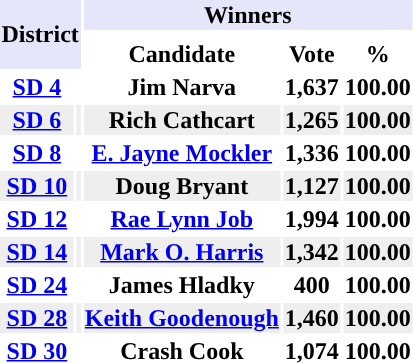<table class="toccolours sortable" style="text-align:center;">
<tr style="background:lavender">
<th rowspan="3" colspan="2">District</th>
<th colspan=3>Winners</th>
</tr>
<tr>
<th colspan=3 style="background-color:"></th>
</tr>
<tr>
<th align="center">Candidate</th>
<th align="center">Vote</th>
<th align="center">%</th>
</tr>
<tr>
<th><a href='#'>SD 4</a></th>
<td style="background-color:"></td>
<td><strong>Jim Narva</strong></td>
<td><strong>1,637</strong></td>
<td><strong>100.00</strong></td>
</tr>
<tr style="background:#EEEEEE;">
<th><a href='#'>SD 6</a></th>
<td style="background-color:"></td>
<td><strong>Rich Cathcart</strong></td>
<td><strong>1,265</strong></td>
<td><strong>100.00</strong></td>
</tr>
<tr>
<th><a href='#'>SD 8</a></th>
<td style="background-color:"></td>
<td><strong><a href='#'>E. Jayne Mockler</a></strong></td>
<td><strong>1,336</strong></td>
<td><strong>100.00</strong></td>
</tr>
<tr style="background:#EEEEEE;">
<th><a href='#'>SD 10</a></th>
<td style="background-color:"></td>
<td><strong>Doug Bryant</strong></td>
<td><strong>1,127</strong></td>
<td><strong>100.00</strong></td>
</tr>
<tr>
<th><a href='#'>SD 12</a></th>
<td style="background-color:"></td>
<td><strong><a href='#'>Rae Lynn Job</a></strong></td>
<td><strong>1,994</strong></td>
<td><strong>100.00</strong></td>
</tr>
<tr style="background:#EEEEEE;">
<th><a href='#'>SD 14</a></th>
<td style="background-color:"></td>
<td><strong><a href='#'>Mark O. Harris</a></strong></td>
<td><strong>1,342</strong></td>
<td><strong>100.00</strong></td>
</tr>
<tr>
<th><a href='#'>SD 24</a></th>
<td style="background-color:"></td>
<td><strong>James Hladky</strong></td>
<td><strong>400</strong></td>
<td><strong>100.00</strong></td>
</tr>
<tr style="background:#EEEEEE;">
<th><a href='#'>SD 28</a></th>
<td style="background-color:"></td>
<td><strong><a href='#'>Keith Goodenough</a></strong></td>
<td><strong>1,460</strong></td>
<td><strong>100.00</strong></td>
</tr>
<tr>
<th><a href='#'>SD 30</a></th>
<td style="background-color:"></td>
<td><strong>Crash Cook</strong></td>
<td><strong>1,074</strong></td>
<td><strong>100.00</strong></td>
</tr>
</table>
